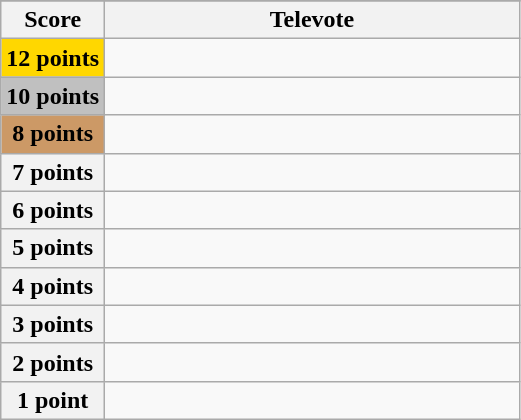<table class="wikitable">
<tr>
</tr>
<tr>
<th scope="col" width="20%">Score</th>
<th scope="col" width="80%">Televote</th>
</tr>
<tr>
<th scope="row" style="Background:gold">12 points</th>
<td></td>
</tr>
<tr>
<th scope="row" style="background:silver">10 points</th>
<td></td>
</tr>
<tr>
<th scope="row" style="background:#CC9966">8 points</th>
<td></td>
</tr>
<tr>
<th scope="row">7 points</th>
<td></td>
</tr>
<tr>
<th scope="row">6 points</th>
<td></td>
</tr>
<tr>
<th scope="row">5 points</th>
<td></td>
</tr>
<tr>
<th scope="row">4 points</th>
<td></td>
</tr>
<tr>
<th scope="row">3 points</th>
<td></td>
</tr>
<tr>
<th scope="row">2 points</th>
<td></td>
</tr>
<tr>
<th scope="row">1 point</th>
<td></td>
</tr>
</table>
